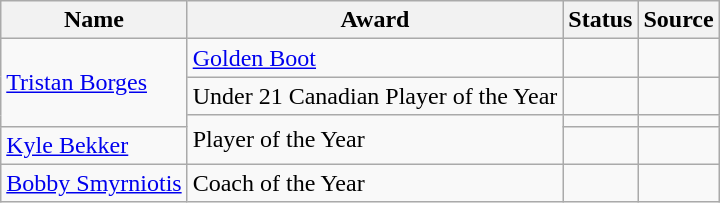<table class="wikitable">
<tr>
<th>Name</th>
<th>Award</th>
<th>Status</th>
<th>Source</th>
</tr>
<tr>
<td rowspan="3"><a href='#'>Tristan Borges</a></td>
<td><a href='#'>Golden Boot</a></td>
<td></td>
<td></td>
</tr>
<tr>
<td>Under 21 Canadian Player of the Year</td>
<td></td>
<td></td>
</tr>
<tr>
<td rowspan="2">Player of the Year</td>
<td></td>
<td></td>
</tr>
<tr>
<td><a href='#'>Kyle Bekker</a></td>
<td></td>
<td></td>
</tr>
<tr>
<td><a href='#'>Bobby Smyrniotis</a></td>
<td>Coach of the Year</td>
<td></td>
<td></td>
</tr>
</table>
